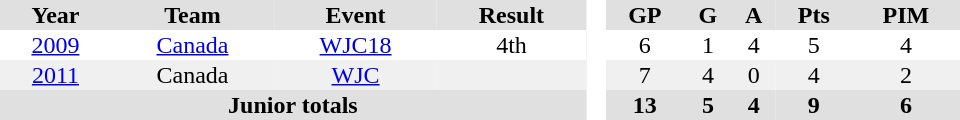<table border="0" cellpadding="1" cellspacing="0" style="text-align:center; width:40em">
<tr style="text-align:center; background:#e0e0e0;">
<th>Year</th>
<th>Team</th>
<th>Event</th>
<th>Result</th>
<th rowspan="99" style="background:#fff;"> </th>
<th>GP</th>
<th>G</th>
<th>A</th>
<th>Pts</th>
<th>PIM</th>
</tr>
<tr style="text-align:center;">
<td><a href='#'>2009</a></td>
<td><a href='#'>Canada</a></td>
<td><a href='#'>WJC18</a></td>
<td>4th</td>
<td>6</td>
<td>1</td>
<td>4</td>
<td>5</td>
<td>4</td>
</tr>
<tr style="text-align:center; background:#f0f0f0;">
<td><a href='#'>2011</a></td>
<td>Canada</td>
<td><a href='#'>WJC</a></td>
<td></td>
<td>7</td>
<td>4</td>
<td>0</td>
<td>4</td>
<td>2</td>
</tr>
<tr style="background:#e0e0e0;">
<th colspan="4">Junior totals</th>
<th>13</th>
<th>5</th>
<th>4</th>
<th>9</th>
<th>6</th>
</tr>
</table>
